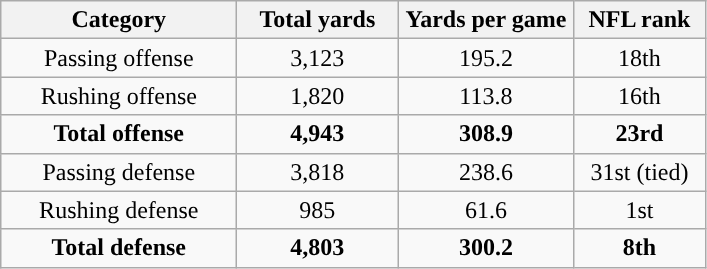<table class="wikitable" style="text-align:center">
<tr>
<th width=150px>Category</th>
<th width=100px>Total yards</th>
<th width=110px>Yards per game</th>
<th width=80px>NFL rank<br></th>
</tr>
<tr>
<td>Passing offense</td>
<td>3,123</td>
<td>195.2</td>
<td>18th</td>
</tr>
<tr>
<td>Rushing offense</td>
<td>1,820</td>
<td>113.8</td>
<td>16th</td>
</tr>
<tr>
<td><strong>Total offense</strong></td>
<td><strong>4,943</strong></td>
<td><strong>308.9</strong></td>
<td><strong>23rd</strong></td>
</tr>
<tr>
<td>Passing defense</td>
<td>3,818</td>
<td>238.6</td>
<td>31st (tied)</td>
</tr>
<tr>
<td>Rushing defense</td>
<td>985</td>
<td>61.6</td>
<td>1st</td>
</tr>
<tr>
<td><strong>Total defense</strong></td>
<td><strong>4,803</strong></td>
<td><strong>300.2</strong></td>
<td><strong>8th</strong></td>
</tr>
</table>
